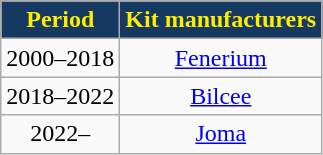<table class="wikitable" style="text-align: center">
<tr>
<th style="color:#FFED00; background:#163962;">Period</th>
<th style="color:#FFED00; background:#163962;">Kit manufacturers</th>
</tr>
<tr>
<td>2000–2018</td>
<td><a href='#'>Fenerium</a></td>
</tr>
<tr>
<td>2018–2022</td>
<td><a href='#'>Bilcee</a></td>
</tr>
<tr>
<td>2022–</td>
<td><a href='#'>Joma</a></td>
</tr>
</table>
